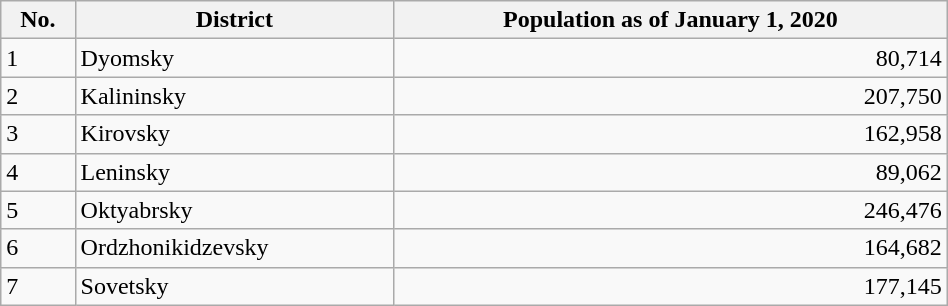<table class="wikitable sortable" style="width:50%;">
<tr>
<th>No.</th>
<th>District</th>
<th>Population as of January 1, 2020</th>
</tr>
<tr>
<td>1</td>
<td>Dyomsky</td>
<td style="text-align:right;">80,714</td>
</tr>
<tr>
<td>2</td>
<td>Kalininsky</td>
<td style="text-align:right;">207,750</td>
</tr>
<tr>
<td>3</td>
<td>Kirovsky</td>
<td style="text-align:right;">162,958</td>
</tr>
<tr>
<td>4</td>
<td>Leninsky</td>
<td style="text-align:right;">89,062</td>
</tr>
<tr>
<td>5</td>
<td>Oktyabrsky</td>
<td style="text-align:right;">246,476</td>
</tr>
<tr>
<td>6</td>
<td>Ordzhonikidzevsky</td>
<td style="text-align:right;">164,682</td>
</tr>
<tr>
<td>7</td>
<td>Sovetsky</td>
<td style="text-align:right;">177,145</td>
</tr>
</table>
